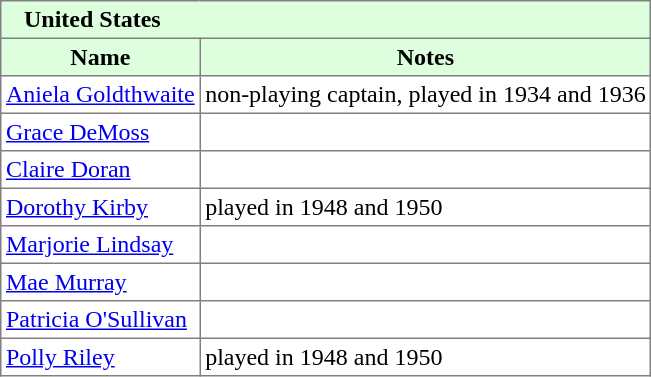<table border="1" cellpadding="3" style="border-collapse: collapse;">
<tr style="background:#ddffdd;">
<td colspan="6">   <strong>United States</strong></td>
</tr>
<tr style="background:#ddffdd;">
<th>Name</th>
<th>Notes</th>
</tr>
<tr>
<td><a href='#'>Aniela Goldthwaite</a></td>
<td>non-playing captain, played in 1934 and 1936</td>
</tr>
<tr>
<td><a href='#'>Grace DeMoss</a></td>
<td></td>
</tr>
<tr>
<td><a href='#'>Claire Doran</a></td>
<td></td>
</tr>
<tr>
<td><a href='#'>Dorothy Kirby</a></td>
<td>played in 1948 and 1950</td>
</tr>
<tr>
<td><a href='#'>Marjorie Lindsay</a></td>
<td></td>
</tr>
<tr>
<td><a href='#'>Mae Murray</a></td>
<td></td>
</tr>
<tr>
<td><a href='#'>Patricia O'Sullivan</a></td>
<td></td>
</tr>
<tr>
<td><a href='#'>Polly Riley</a></td>
<td>played in 1948 and 1950</td>
</tr>
</table>
